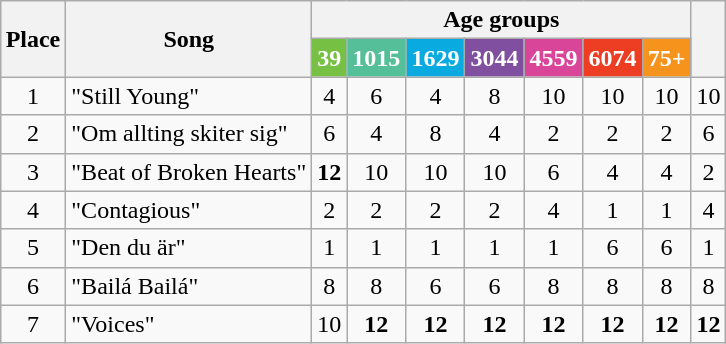<table class="wikitable" style="margin: 1em auto 1em auto; text-align:center;">
<tr>
<th rowspan="2">Place</th>
<th rowspan="2">Song</th>
<th colspan="7">Age groups</th>
<th rowspan="2"></th>
</tr>
<tr>
<th style="background:#76C043;color:white;">39</th>
<th style="background:#55BF9A;color:white;">1015</th>
<th style="background:#09AAE0;color:white;">1629</th>
<th style="background:#804F9F;color:white;">3044</th>
<th style="background:#D94599;color:white;">4559</th>
<th style="background:#ED3E23;color:white;">6074</th>
<th style="background:#F6931D;color:white;">75+</th>
</tr>
<tr>
<td>1</td>
<td style="text-align:left;">"Still Young"</td>
<td>4</td>
<td>6</td>
<td>4</td>
<td>8</td>
<td>10</td>
<td>10</td>
<td>10</td>
<td>10</td>
</tr>
<tr>
<td>2</td>
<td style="text-align:left;">"Om allting skiter sig"</td>
<td>6</td>
<td>4</td>
<td>8</td>
<td>4</td>
<td>2</td>
<td>2</td>
<td>2</td>
<td>6</td>
</tr>
<tr>
<td>3</td>
<td style="text-align:left;">"Beat of Broken Hearts"</td>
<td><strong>12</strong></td>
<td>10</td>
<td>10</td>
<td>10</td>
<td>6</td>
<td>4</td>
<td>4</td>
<td>2</td>
</tr>
<tr>
<td>4</td>
<td style="text-align:left;">"Contagious"</td>
<td>2</td>
<td>2</td>
<td>2</td>
<td>2</td>
<td>4</td>
<td>1</td>
<td>1</td>
<td>4</td>
</tr>
<tr>
<td>5</td>
<td style="text-align:left;">"Den du är"</td>
<td>1</td>
<td>1</td>
<td>1</td>
<td>1</td>
<td>1</td>
<td>6</td>
<td>6</td>
<td>1</td>
</tr>
<tr>
<td>6</td>
<td style="text-align:left;">"Bailá Bailá"</td>
<td>8</td>
<td>8</td>
<td>6</td>
<td>6</td>
<td>8</td>
<td>8</td>
<td>8</td>
<td>8</td>
</tr>
<tr>
<td>7</td>
<td style="text-align:left;">"Voices"</td>
<td>10</td>
<td><strong>12</strong></td>
<td><strong>12</strong></td>
<td><strong>12</strong></td>
<td><strong>12</strong></td>
<td><strong>12</strong></td>
<td><strong>12</strong></td>
<td><strong>12</strong></td>
</tr>
</table>
